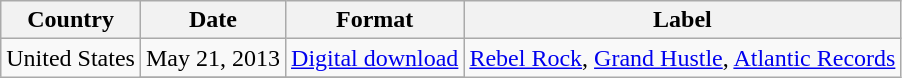<table class="wikitable">
<tr>
<th>Country</th>
<th>Date</th>
<th>Format</th>
<th>Label</th>
</tr>
<tr>
<td rowspan="2">United States</td>
<td>May 21, 2013</td>
<td><a href='#'>Digital download</a></td>
<td rowspan="2"><a href='#'>Rebel Rock</a>, <a href='#'>Grand Hustle</a>, <a href='#'>Atlantic Records</a></td>
</tr>
<tr>
</tr>
</table>
